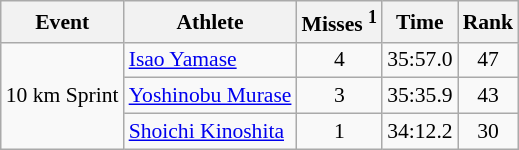<table class="wikitable" style="font-size:90%">
<tr>
<th>Event</th>
<th>Athlete</th>
<th>Misses <sup>1</sup></th>
<th>Time</th>
<th>Rank</th>
</tr>
<tr>
<td rowspan="3">10 km Sprint</td>
<td><a href='#'>Isao Yamase</a></td>
<td align="center">4</td>
<td align="center">35:57.0</td>
<td align="center">47</td>
</tr>
<tr>
<td><a href='#'>Yoshinobu Murase</a></td>
<td align="center">3</td>
<td align="center">35:35.9</td>
<td align="center">43</td>
</tr>
<tr>
<td><a href='#'>Shoichi Kinoshita</a></td>
<td align="center">1</td>
<td align="center">34:12.2</td>
<td align="center">30</td>
</tr>
</table>
